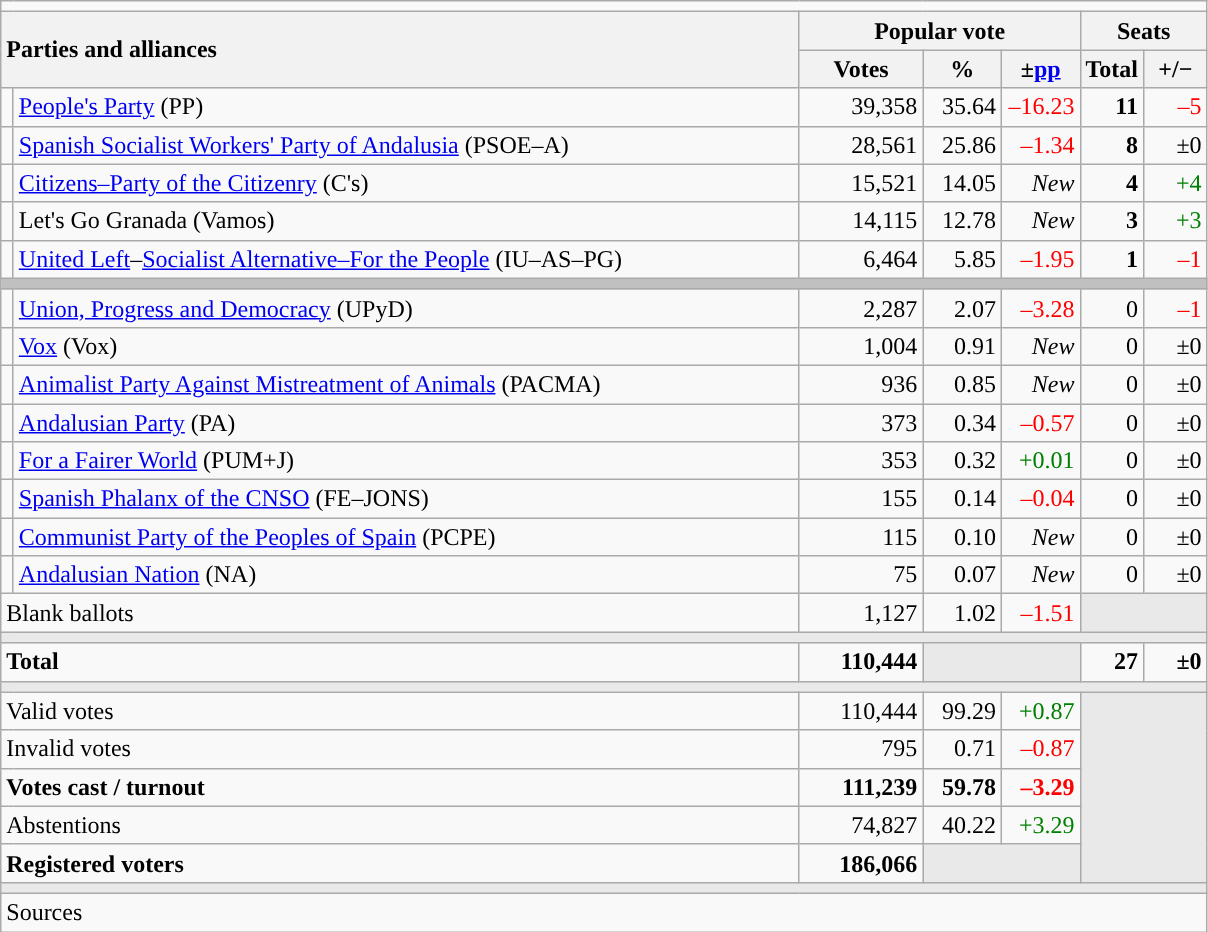<table class="wikitable" style="text-align:right;">
<tr>
<td colspan="7"></td>
</tr>
<tr>
<th style="text-align:left;" rowspan="2" colspan="2" width="525">Parties and alliances</th>
<th colspan="3">Popular vote</th>
<th colspan="2">Seats</th>
</tr>
<tr>
<th width="75">Votes</th>
<th width="45">%</th>
<th width="45">±<a href='#'>pp</a></th>
<th width="35">Total</th>
<th width="35">+/−</th>
</tr>
<tr>
<td width="1" style="color:inherit;background:"></td>
<td align="left"><a href='#'>People's Party</a> (PP)</td>
<td>39,358</td>
<td>35.64</td>
<td style="color:red;">–16.23</td>
<td><strong>11</strong></td>
<td style="color:red;">–5</td>
</tr>
<tr>
<td style="color:inherit;background:"></td>
<td align="left"><a href='#'>Spanish Socialist Workers' Party of Andalusia</a> (PSOE–A)</td>
<td>28,561</td>
<td>25.86</td>
<td style="color:red;">–1.34</td>
<td><strong>8</strong></td>
<td>±0</td>
</tr>
<tr>
<td style="color:inherit;background:"></td>
<td align="left"><a href='#'>Citizens–Party of the Citizenry</a> (C's)</td>
<td>15,521</td>
<td>14.05</td>
<td><em>New</em></td>
<td><strong>4</strong></td>
<td style="color:green;">+4</td>
</tr>
<tr>
<td style="color:inherit;background:"></td>
<td align="left">Let's Go Granada (Vamos)</td>
<td>14,115</td>
<td>12.78</td>
<td><em>New</em></td>
<td><strong>3</strong></td>
<td style="color:green;">+3</td>
</tr>
<tr>
<td style="color:inherit;background:"></td>
<td align="left"><a href='#'>United Left</a>–<a href='#'>Socialist Alternative–For the People</a> (IU–AS–PG)</td>
<td>6,464</td>
<td>5.85</td>
<td style="color:red;">–1.95</td>
<td><strong>1</strong></td>
<td style="color:red;">–1</td>
</tr>
<tr>
<td colspan="7" bgcolor="#C0C0C0"></td>
</tr>
<tr>
<td style="color:inherit;background:"></td>
<td align="left"><a href='#'>Union, Progress and Democracy</a> (UPyD)</td>
<td>2,287</td>
<td>2.07</td>
<td style="color:red;">–3.28</td>
<td>0</td>
<td style="color:red;">–1</td>
</tr>
<tr>
<td style="color:inherit;background:"></td>
<td align="left"><a href='#'>Vox</a> (Vox)</td>
<td>1,004</td>
<td>0.91</td>
<td><em>New</em></td>
<td>0</td>
<td>±0</td>
</tr>
<tr>
<td style="color:inherit;background:"></td>
<td align="left"><a href='#'>Animalist Party Against Mistreatment of Animals</a> (PACMA)</td>
<td>936</td>
<td>0.85</td>
<td><em>New</em></td>
<td>0</td>
<td>±0</td>
</tr>
<tr>
<td style="color:inherit;background:"></td>
<td align="left"><a href='#'>Andalusian Party</a> (PA)</td>
<td>373</td>
<td>0.34</td>
<td style="color:red;">–0.57</td>
<td>0</td>
<td>±0</td>
</tr>
<tr>
<td style="color:inherit;background:"></td>
<td align="left"><a href='#'>For a Fairer World</a> (PUM+J)</td>
<td>353</td>
<td>0.32</td>
<td style="color:green;">+0.01</td>
<td>0</td>
<td>±0</td>
</tr>
<tr>
<td style="color:inherit;background:"></td>
<td align="left"><a href='#'>Spanish Phalanx of the CNSO</a> (FE–JONS)</td>
<td>155</td>
<td>0.14</td>
<td style="color:red;">–0.04</td>
<td>0</td>
<td>±0</td>
</tr>
<tr>
<td style="color:inherit;background:"></td>
<td align="left"><a href='#'>Communist Party of the Peoples of Spain</a> (PCPE)</td>
<td>115</td>
<td>0.10</td>
<td><em>New</em></td>
<td>0</td>
<td>±0</td>
</tr>
<tr>
<td style="color:inherit;background:"></td>
<td align="left"><a href='#'>Andalusian Nation</a> (NA)</td>
<td>75</td>
<td>0.07</td>
<td><em>New</em></td>
<td>0</td>
<td>±0</td>
</tr>
<tr>
<td align="left" colspan="2">Blank ballots</td>
<td>1,127</td>
<td>1.02</td>
<td style="color:red;">–1.51</td>
<td bgcolor="#E9E9E9" colspan="2"></td>
</tr>
<tr>
<td colspan="7" bgcolor="#E9E9E9"></td>
</tr>
<tr style="font-weight:bold;">
<td align="left" colspan="2">Total</td>
<td>110,444</td>
<td bgcolor="#E9E9E9" colspan="2"></td>
<td>27</td>
<td>±0</td>
</tr>
<tr>
<td colspan="7" bgcolor="#E9E9E9"></td>
</tr>
<tr>
<td align="left" colspan="2">Valid votes</td>
<td>110,444</td>
<td>99.29</td>
<td style="color:green;">+0.87</td>
<td bgcolor="#E9E9E9" colspan="2" rowspan="5"></td>
</tr>
<tr>
<td align="left" colspan="2">Invalid votes</td>
<td>795</td>
<td>0.71</td>
<td style="color:red;">–0.87</td>
</tr>
<tr style="font-weight:bold;">
<td align="left" colspan="2">Votes cast / turnout</td>
<td>111,239</td>
<td>59.78</td>
<td style="color:red;">–3.29</td>
</tr>
<tr>
<td align="left" colspan="2">Abstentions</td>
<td>74,827</td>
<td>40.22</td>
<td style="color:green;">+3.29</td>
</tr>
<tr style="font-weight:bold;">
<td align="left" colspan="2">Registered voters</td>
<td>186,066</td>
<td bgcolor="#E9E9E9" colspan="2"></td>
</tr>
<tr>
<td colspan="7" bgcolor="#E9E9E9"></td>
</tr>
<tr>
<td align="left" colspan="7">Sources</td>
</tr>
</table>
